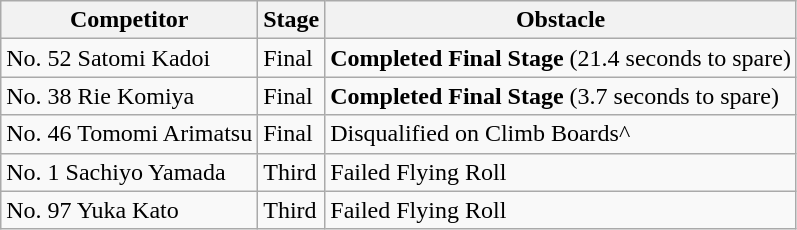<table class="wikitable">
<tr>
<th>Competitor</th>
<th>Stage</th>
<th>Obstacle</th>
</tr>
<tr>
<td>No. 52 Satomi Kadoi</td>
<td>Final</td>
<td><strong>Completed Final Stage</strong> (21.4 seconds to spare)</td>
</tr>
<tr>
<td>No. 38 Rie Komiya</td>
<td>Final</td>
<td><strong>Completed Final Stage</strong> (3.7 seconds to spare)</td>
</tr>
<tr>
<td>No. 46 Tomomi Arimatsu</td>
<td>Final</td>
<td>Disqualified on Climb Boards^</td>
</tr>
<tr>
<td>No. 1 Sachiyo Yamada</td>
<td>Third</td>
<td>Failed Flying Roll</td>
</tr>
<tr>
<td>No. 97 Yuka Kato</td>
<td>Third</td>
<td>Failed Flying Roll</td>
</tr>
</table>
